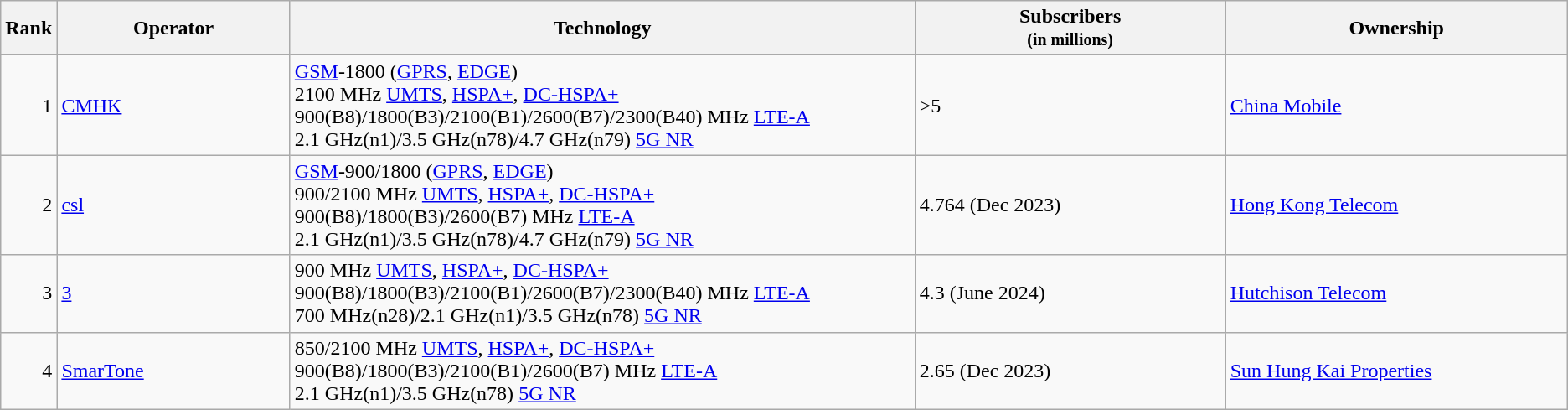<table class="wikitable">
<tr>
<th style="width:3%;">Rank</th>
<th style="width:15%;">Operator</th>
<th style="width:40%;">Technology</th>
<th style="width:20%;">Subscribers<br><small>(in millions)</small></th>
<th style="width:22%;">Ownership</th>
</tr>
<tr>
<td style="text-align:right;">1</td>
<td><a href='#'>CMHK</a></td>
<td><a href='#'>GSM</a>-1800 (<a href='#'>GPRS</a>, <a href='#'>EDGE</a>)<br>2100 MHz <a href='#'>UMTS</a>, <a href='#'>HSPA+</a>, <a href='#'>DC-HSPA+</a><br>900(B8)/1800(B3)/2100(B1)/2600(B7)/2300(B40) MHz <a href='#'>LTE-A</a> <br>2.1 GHz(n1)/3.5 GHz(n78)/4.7 GHz(n79) <a href='#'>5G NR</a></td>
<td>>5</td>
<td><a href='#'>China Mobile</a></td>
</tr>
<tr>
<td style="text-align:right;">2</td>
<td><a href='#'>csl</a></td>
<td><a href='#'>GSM</a>-900/1800 (<a href='#'>GPRS</a>, <a href='#'>EDGE</a>)<br>900/2100 MHz <a href='#'>UMTS</a>, <a href='#'>HSPA+</a>, <a href='#'>DC-HSPA+</a><br> 900(B8)/1800(B3)/2600(B7) MHz <a href='#'>LTE-A</a><br>2.1 GHz(n1)/3.5 GHz(n78)/4.7 GHz(n79) <a href='#'>5G NR</a></td>
<td>4.764 (Dec 2023)</td>
<td><a href='#'>Hong Kong Telecom</a></td>
</tr>
<tr>
<td style="text-align:right;">3</td>
<td><a href='#'>3</a></td>
<td>900 MHz <a href='#'>UMTS</a>, <a href='#'>HSPA+</a>, <a href='#'>DC-HSPA+</a><br>900(B8)/1800(B3)/2100(B1)/2600(B7)/2300(B40) MHz <a href='#'>LTE-A</a> <br> 700 MHz(n28)/2.1 GHz(n1)/3.5 GHz(n78) <a href='#'>5G NR</a></td>
<td>4.3 (June 2024)</td>
<td><a href='#'>Hutchison Telecom</a></td>
</tr>
<tr>
<td style="text-align:right;">4</td>
<td><a href='#'>SmarTone</a></td>
<td>850/2100 MHz <a href='#'>UMTS</a>, <a href='#'>HSPA+</a>, <a href='#'>DC-HSPA+</a><br>900(B8)/1800(B3)/2100(B1)/2600(B7) MHz <a href='#'>LTE-A</a><br>2.1 GHz(n1)/3.5 GHz(n78) <a href='#'>5G NR</a></td>
<td>2.65 (Dec 2023)</td>
<td><a href='#'>Sun Hung Kai Properties</a></td>
</tr>
</table>
